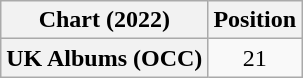<table class="wikitable plainrowheaders" style="text-align:center">
<tr>
<th scope="col">Chart (2022)</th>
<th scope="col">Position</th>
</tr>
<tr>
<th scope="row">UK Albums (OCC)</th>
<td>21</td>
</tr>
</table>
